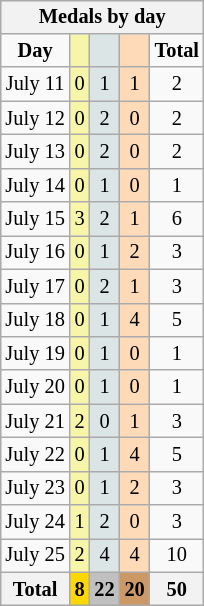<table class="wikitable" style="font-size:85%; float:right">
<tr align=center>
<th colspan=7>Medals by day</th>
</tr>
<tr align=center>
<td><strong>Day</strong></td>
<td style="background:#f7f6a8;"></td>
<td style="background:#dce5e5;"></td>
<td style="background:#ffdab9;"></td>
<td><strong>Total</strong></td>
</tr>
<tr align=center>
<td>July 11</td>
<td style="background:#f7f6a8;">0</td>
<td style="background:#dce5e5;">1</td>
<td style="background:#ffdab9;">1</td>
<td>2</td>
</tr>
<tr align=center>
<td>July 12</td>
<td style="background:#f7f6a8;">0</td>
<td style="background:#dce5e5;">2</td>
<td style="background:#ffdab9;">0</td>
<td>2</td>
</tr>
<tr align=center>
<td>July 13</td>
<td style="background:#f7f6a8;">0</td>
<td style="background:#dce5e5;">2</td>
<td style="background:#ffdab9;">0</td>
<td>2</td>
</tr>
<tr align=center>
<td>July 14</td>
<td style="background:#f7f6a8;">0</td>
<td style="background:#dce5e5;">1</td>
<td style="background:#ffdab9;">0</td>
<td>1</td>
</tr>
<tr align=center>
<td>July 15</td>
<td style="background:#f7f6a8;">3</td>
<td style="background:#dce5e5;">2</td>
<td style="background:#ffdab9;">1</td>
<td>6</td>
</tr>
<tr align=center>
<td>July 16</td>
<td style="background:#f7f6a8;">0</td>
<td style="background:#dce5e5;">1</td>
<td style="background:#ffdab9;">2</td>
<td>3</td>
</tr>
<tr align=center>
<td>July 17</td>
<td style="background:#f7f6a8;">0</td>
<td style="background:#dce5e5;">2</td>
<td style="background:#ffdab9;">1</td>
<td>3</td>
</tr>
<tr align=center>
<td>July 18</td>
<td style="background:#f7f6a8;">0</td>
<td style="background:#dce5e5;">1</td>
<td style="background:#ffdab9;">4</td>
<td>5</td>
</tr>
<tr align=center>
<td>July 19</td>
<td style="background:#f7f6a8;">0</td>
<td style="background:#dce5e5;">1</td>
<td style="background:#ffdab9;">0</td>
<td>1</td>
</tr>
<tr align=center>
<td>July 20</td>
<td style="background:#f7f6a8;">0</td>
<td style="background:#dce5e5;">1</td>
<td style="background:#ffdab9;">0</td>
<td>1</td>
</tr>
<tr align=center>
<td>July 21</td>
<td style="background:#f7f6a8;">2</td>
<td style="background:#dce5e5;">0</td>
<td style="background:#ffdab9;">1</td>
<td>3</td>
</tr>
<tr align=center>
<td>July 22</td>
<td style="background:#f7f6a8;">0</td>
<td style="background:#dce5e5;">1</td>
<td style="background:#ffdab9;">4</td>
<td>5</td>
</tr>
<tr align=center>
<td>July 23</td>
<td style="background:#f7f6a8;">0</td>
<td style="background:#dce5e5;">1</td>
<td style="background:#ffdab9;">2</td>
<td>3</td>
</tr>
<tr align=center>
<td>July 24</td>
<td style="background:#f7f6a8;">1</td>
<td style="background:#dce5e5;">2</td>
<td style="background:#ffdab9;">0</td>
<td>3</td>
</tr>
<tr align=center>
<td>July 25</td>
<td style="background:#f7f6a8;">2</td>
<td style="background:#dce5e5;">4</td>
<td style="background:#ffdab9;">4</td>
<td>10</td>
</tr>
<tr align=center>
<th>Total</th>
<th style="background:gold;">8</th>
<th style="background:silver;">22</th>
<th style="background:#c96;">20</th>
<th>50</th>
</tr>
</table>
